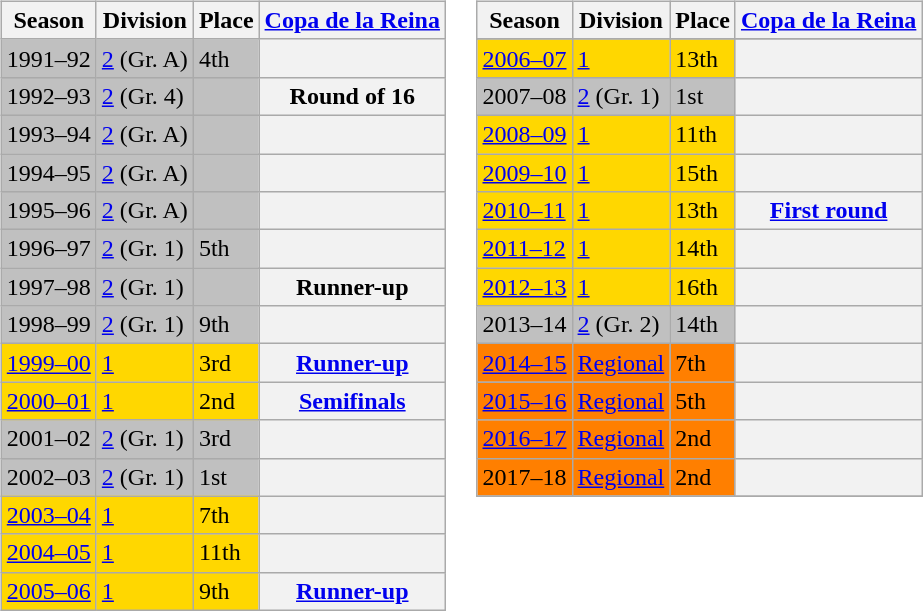<table>
<tr>
<td valign=top width=0%><br><table class="wikitable">
<tr style="background:#f0f6fa;">
<th>Season</th>
<th>Division</th>
<th>Place</th>
<th><a href='#'>Copa de la Reina</a></th>
</tr>
<tr>
<td bgcolor=silver>1991–92</td>
<td bgcolor=silver><a href='#'>2</a> (Gr. A)</td>
<td bgcolor=silver>4th</td>
<th></th>
</tr>
<tr>
<td bgcolor=silver>1992–93</td>
<td bgcolor=silver><a href='#'>2</a> (Gr. 4)</td>
<td bgcolor=silver></td>
<th>Round of 16</th>
</tr>
<tr>
<td bgcolor=silver>1993–94</td>
<td bgcolor=silver><a href='#'>2</a> (Gr. A)</td>
<td bgcolor=silver></td>
<th></th>
</tr>
<tr>
<td bgcolor=silver>1994–95</td>
<td bgcolor=silver><a href='#'>2</a> (Gr. A)</td>
<td bgcolor=silver></td>
<th></th>
</tr>
<tr>
<td bgcolor=silver>1995–96</td>
<td bgcolor=silver><a href='#'>2</a> (Gr. A)</td>
<td bgcolor=silver></td>
<th></th>
</tr>
<tr>
<td bgcolor=silver>1996–97</td>
<td bgcolor=silver><a href='#'>2</a> (Gr. 1)</td>
<td bgcolor=silver>5th</td>
<th></th>
</tr>
<tr>
<td bgcolor=silver>1997–98</td>
<td bgcolor=silver><a href='#'>2</a> (Gr. 1)</td>
<td bgcolor=silver></td>
<th bgcolor=silver>Runner-up</th>
</tr>
<tr>
<td bgcolor=silver>1998–99</td>
<td bgcolor=silver><a href='#'>2</a> (Gr. 1)</td>
<td bgcolor=silver>9th</td>
<th></th>
</tr>
<tr>
<td bgcolor=gold><a href='#'>1999–00</a></td>
<td bgcolor=gold><a href='#'>1</a></td>
<td bgcolor=gold>3rd</td>
<th bgcolor=silver><a href='#'>Runner-up</a></th>
</tr>
<tr>
<td bgcolor=gold><a href='#'>2000–01</a></td>
<td bgcolor=gold><a href='#'>1</a></td>
<td bgcolor=gold>2nd</td>
<th><a href='#'>Semifinals</a></th>
</tr>
<tr>
<td bgcolor=silver>2001–02</td>
<td bgcolor=silver><a href='#'>2</a> (Gr. 1)</td>
<td bgcolor=silver>3rd</td>
<th></th>
</tr>
<tr>
<td bgcolor=silver>2002–03</td>
<td bgcolor=silver><a href='#'>2</a> (Gr. 1)</td>
<td bgcolor=silver>1st</td>
<th></th>
</tr>
<tr>
<td bgcolor=gold><a href='#'>2003–04</a></td>
<td bgcolor=gold><a href='#'>1</a></td>
<td bgcolor=gold>7th</td>
<th></th>
</tr>
<tr>
<td bgcolor=gold><a href='#'>2004–05</a></td>
<td bgcolor=gold><a href='#'>1</a></td>
<td bgcolor=gold>11th</td>
<th></th>
</tr>
<tr>
<td bgcolor=gold><a href='#'>2005–06</a></td>
<td bgcolor=gold><a href='#'>1</a></td>
<td bgcolor=gold>9th</td>
<th><a href='#'>Runner-up</a></th>
</tr>
</table>
</td>
<td valign=top width=0%><br><table class="wikitable">
<tr style="background:#f0f6fa;">
<th>Season</th>
<th>Division</th>
<th>Place</th>
<th><a href='#'>Copa de la Reina</a></th>
</tr>
<tr>
</tr>
<tr>
<td bgcolor=gold><a href='#'>2006–07</a></td>
<td bgcolor=gold><a href='#'>1</a></td>
<td bgcolor=gold>13th</td>
<th></th>
</tr>
<tr>
<td bgcolor=silver>2007–08</td>
<td bgcolor=silver><a href='#'>2</a> (Gr. 1)</td>
<td bgcolor=silver>1st</td>
<th></th>
</tr>
<tr>
<td bgcolor=gold><a href='#'>2008–09</a></td>
<td bgcolor=gold><a href='#'>1</a></td>
<td bgcolor=gold>11th</td>
<th></th>
</tr>
<tr>
<td bgcolor=gold><a href='#'>2009–10</a></td>
<td bgcolor=gold><a href='#'>1</a></td>
<td bgcolor=gold>15th</td>
<th></th>
</tr>
<tr>
<td bgcolor=gold><a href='#'>2010–11</a></td>
<td bgcolor=gold><a href='#'>1</a></td>
<td bgcolor=gold>13th</td>
<th><a href='#'>First round</a></th>
</tr>
<tr>
<td bgcolor=gold><a href='#'>2011–12</a></td>
<td bgcolor=gold><a href='#'>1</a></td>
<td bgcolor=gold>14th</td>
<th></th>
</tr>
<tr>
<td bgcolor=gold><a href='#'>2012–13</a></td>
<td bgcolor=gold><a href='#'>1</a></td>
<td bgcolor=gold>16th</td>
<th></th>
</tr>
<tr>
<td bgcolor=silver>2013–14</td>
<td bgcolor=silver><a href='#'>2</a> (Gr. 2)</td>
<td bgcolor=silver>14th</td>
<th></th>
</tr>
<tr>
<td bgcolor=#FF7F00><a href='#'>2014–15</a></td>
<td bgcolor=#FF7F00><a href='#'>Regional</a></td>
<td bgcolor=#FF7F00>7th</td>
<th></th>
</tr>
<tr>
<td bgcolor=#FF7F00><a href='#'>2015–16</a></td>
<td bgcolor=#FF7F00><a href='#'>Regional</a></td>
<td bgcolor=#FF7F00>5th</td>
<th></th>
</tr>
<tr>
<td bgcolor=#FF7F00><a href='#'>2016–17</a></td>
<td bgcolor=#FF7F00><a href='#'>Regional</a></td>
<td bgcolor=#FF7F00>2nd</td>
<th></th>
</tr>
<tr>
<td bgcolor=#FF7F00>2017–18</td>
<td bgcolor=#FF7F00><a href='#'>Regional</a></td>
<td bgcolor=#FF7F00>2nd</td>
<th></th>
</tr>
<tr>
</tr>
</table>
</td>
</tr>
</table>
